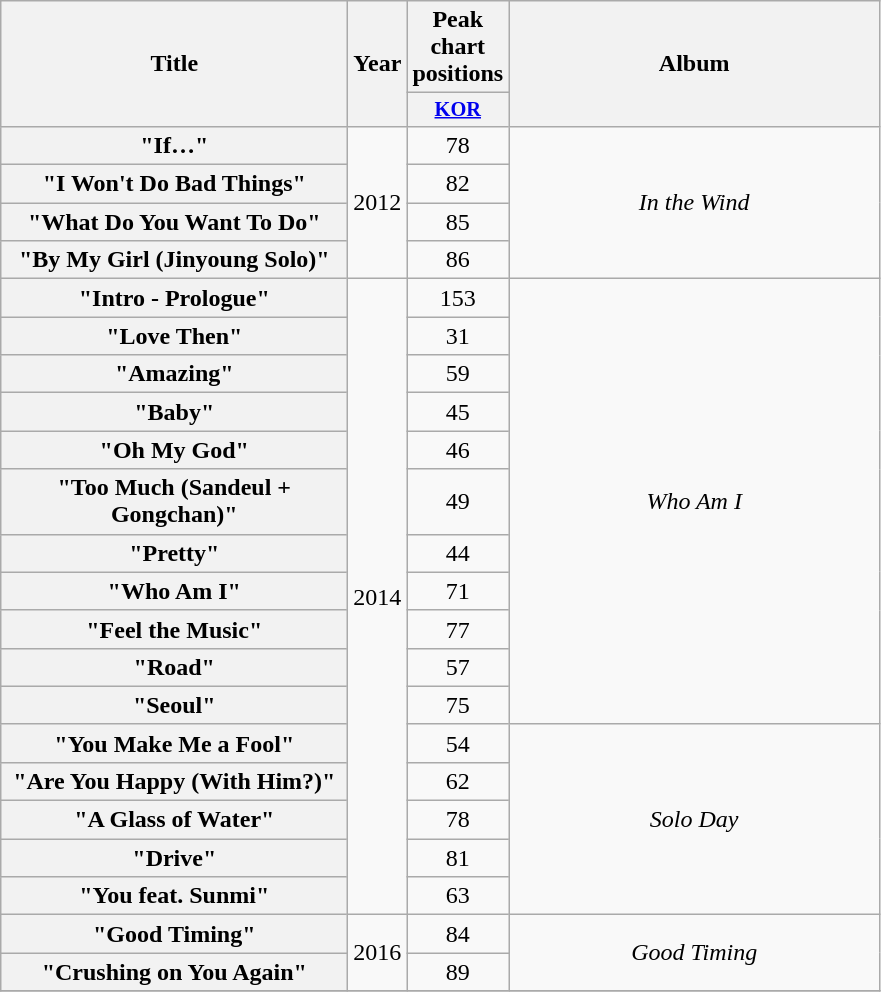<table class="wikitable plainrowheaders" style="text-align:center;">
<tr>
<th scope="col" rowspan="2" style="width:14em;">Title</th>
<th scope="col" rowspan="2">Year</th>
<th scope="col">Peak chart positions</th>
<th scope="col" rowspan="2" style="width:15em;">Album</th>
</tr>
<tr>
<th style="width:3em;font-size:85%"><a href='#'>KOR</a><br></th>
</tr>
<tr>
<th scope="row">"If…"</th>
<td rowspan="4">2012</td>
<td>78</td>
<td rowspan="4"><em>In the Wind</em></td>
</tr>
<tr>
<th scope="row">"I Won't Do Bad Things"</th>
<td>82</td>
</tr>
<tr>
<th scope="row">"What Do You Want To Do"</th>
<td>85</td>
</tr>
<tr>
<th scope="row">"By My Girl (Jinyoung Solo)"</th>
<td>86</td>
</tr>
<tr>
<th scope="row">"Intro - Prologue"</th>
<td rowspan="16">2014</td>
<td>153</td>
<td rowspan="11"><em>Who Am I</em></td>
</tr>
<tr>
<th scope="row">"Love Then"</th>
<td>31</td>
</tr>
<tr>
<th scope="row">"Amazing"</th>
<td>59</td>
</tr>
<tr>
<th scope="row">"Baby"</th>
<td>45</td>
</tr>
<tr>
<th scope="row">"Oh My God"</th>
<td>46</td>
</tr>
<tr>
<th scope="row">"Too Much (Sandeul + Gongchan)"</th>
<td>49</td>
</tr>
<tr>
<th scope="row">"Pretty"</th>
<td>44</td>
</tr>
<tr>
<th scope="row">"Who Am I"</th>
<td>71</td>
</tr>
<tr>
<th scope="row">"Feel the Music"</th>
<td>77</td>
</tr>
<tr>
<th scope="row">"Road"</th>
<td>57</td>
</tr>
<tr>
<th scope="row">"Seoul"</th>
<td>75</td>
</tr>
<tr>
<th scope="row">"You Make Me a Fool"</th>
<td>54</td>
<td rowspan="5"><em>Solo Day</em></td>
</tr>
<tr>
<th scope="row">"Are You Happy (With Him?)"</th>
<td>62</td>
</tr>
<tr>
<th scope="row">"A Glass of Water"</th>
<td>78</td>
</tr>
<tr>
<th scope="row">"Drive"</th>
<td>81</td>
</tr>
<tr>
<th scope="row">"You feat. Sunmi"</th>
<td>63</td>
</tr>
<tr>
<th scope="row">"Good Timing"</th>
<td rowspan="2">2016</td>
<td>84</td>
<td rowspan="2"><em>Good Timing</em></td>
</tr>
<tr>
<th scope="row">"Crushing on You Again"</th>
<td>89</td>
</tr>
<tr>
</tr>
</table>
